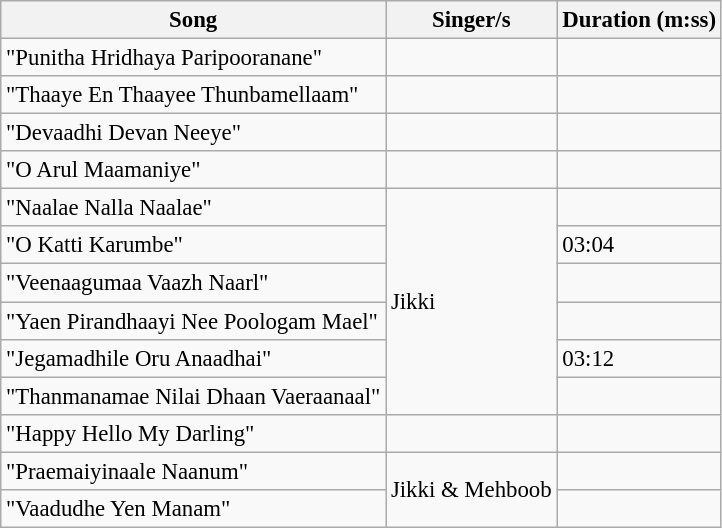<table class="wikitable" style="font-size:95%;">
<tr>
<th>Song</th>
<th>Singer/s</th>
<th>Duration (m:ss)</th>
</tr>
<tr>
<td>"Punitha Hridhaya Paripooranane"</td>
<td></td>
<td></td>
</tr>
<tr>
<td>"Thaaye En Thaayee Thunbamellaam"</td>
<td></td>
<td></td>
</tr>
<tr>
<td>"Devaadhi Devan Neeye"</td>
<td></td>
<td></td>
</tr>
<tr>
<td>"O Arul Maamaniye"</td>
<td></td>
<td></td>
</tr>
<tr>
<td>"Naalae Nalla Naalae"</td>
<td rowspan=6>Jikki</td>
<td></td>
</tr>
<tr>
<td>"O Katti Karumbe"</td>
<td>03:04</td>
</tr>
<tr>
<td>"Veenaagumaa Vaazh Naarl"</td>
<td></td>
</tr>
<tr>
<td>"Yaen Pirandhaayi Nee Poologam Mael"</td>
<td></td>
</tr>
<tr>
<td>"Jegamadhile Oru Anaadhai"</td>
<td>03:12</td>
</tr>
<tr>
<td>"Thanmanamae Nilai Dhaan Vaeraanaal"</td>
<td></td>
</tr>
<tr>
<td>"Happy Hello My Darling"</td>
<td></td>
<td></td>
</tr>
<tr>
<td>"Praemaiyinaale Naanum"</td>
<td rowspan=2>Jikki & Mehboob</td>
<td></td>
</tr>
<tr>
<td>"Vaadudhe Yen Manam"</td>
<td></td>
</tr>
</table>
